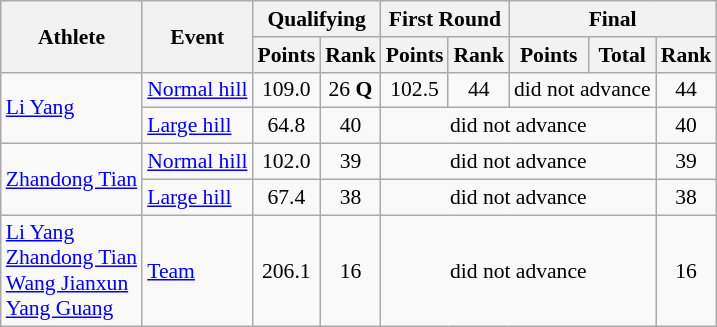<table class="wikitable" style="font-size:90%">
<tr>
<th rowspan="2">Athlete</th>
<th rowspan="2">Event</th>
<th colspan="2">Qualifying</th>
<th colspan="2">First Round</th>
<th colspan="3">Final</th>
</tr>
<tr>
<th>Points</th>
<th>Rank</th>
<th>Points</th>
<th>Rank</th>
<th>Points</th>
<th>Total</th>
<th>Rank</th>
</tr>
<tr>
<td rowspan=2><a href='#'>Li Yang</a></td>
<td><a href='#'>Normal hill</a></td>
<td align="center">109.0</td>
<td align="center">26 <strong>Q</strong></td>
<td align="center">102.5</td>
<td align="center">44</td>
<td colspan=2 align="center">did not advance</td>
<td align="center">44</td>
</tr>
<tr>
<td><a href='#'>Large hill</a></td>
<td align="center">64.8</td>
<td align="center">40</td>
<td colspan=4 align="center">did not advance</td>
<td align="center">40</td>
</tr>
<tr>
<td rowspan=2><a href='#'>Zhandong Tian</a></td>
<td><a href='#'>Normal hill</a></td>
<td align="center">102.0</td>
<td align="center">39</td>
<td colspan=4 align="center">did not advance</td>
<td align="center">39</td>
</tr>
<tr>
<td><a href='#'>Large hill</a></td>
<td align="center">67.4</td>
<td align="center">38</td>
<td colspan=4 align="center">did not advance</td>
<td align="center">38</td>
</tr>
<tr>
<td><a href='#'>Li Yang</a><br><a href='#'>Zhandong Tian</a><br><a href='#'>Wang Jianxun</a><br><a href='#'>Yang Guang</a></td>
<td><a href='#'>Team</a></td>
<td align="center">206.1</td>
<td align="center">16</td>
<td colspan=4 align="center">did not advance</td>
<td align="center">16</td>
</tr>
</table>
